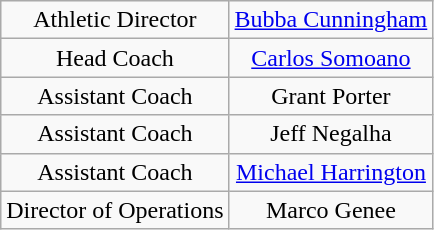<table class="wikitable" style="text-align: center;">
<tr>
<td>Athletic Director</td>
<td><a href='#'>Bubba Cunningham</a></td>
</tr>
<tr>
<td>Head Coach</td>
<td><a href='#'>Carlos Somoano</a></td>
</tr>
<tr>
<td>Assistant Coach</td>
<td>Grant Porter</td>
</tr>
<tr>
<td>Assistant Coach</td>
<td>Jeff Negalha</td>
</tr>
<tr>
<td>Assistant Coach</td>
<td><a href='#'>Michael Harrington</a></td>
</tr>
<tr>
<td>Director of Operations</td>
<td>Marco Genee</td>
</tr>
</table>
